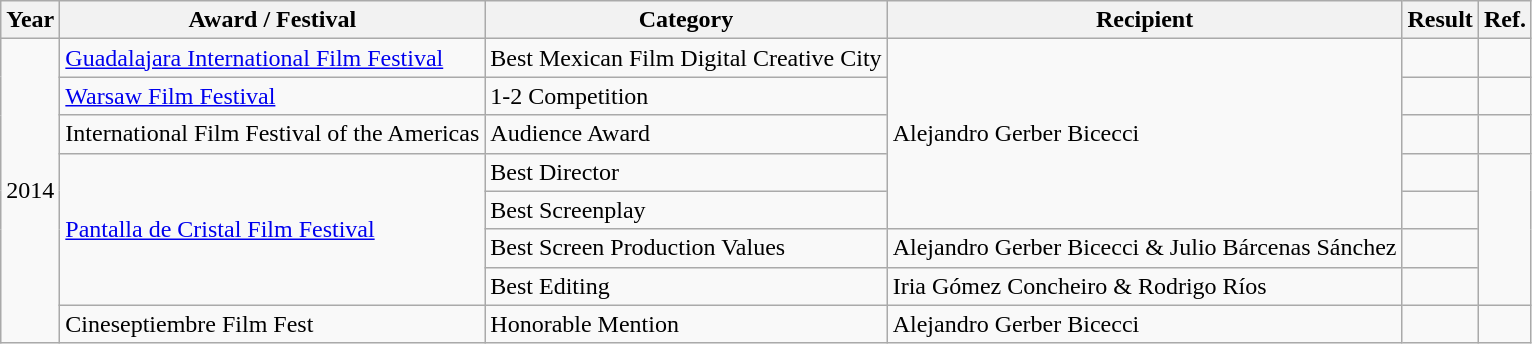<table class="wikitable">
<tr>
<th>Year</th>
<th>Award / Festival</th>
<th>Category</th>
<th>Recipient</th>
<th>Result</th>
<th>Ref.</th>
</tr>
<tr>
<td rowspan="8">2014</td>
<td><a href='#'>Guadalajara International Film Festival</a></td>
<td>Best Mexican Film Digital Creative City</td>
<td rowspan="5">Alejandro Gerber Bicecci</td>
<td></td>
<td></td>
</tr>
<tr>
<td><a href='#'>Warsaw Film Festival</a></td>
<td>1-2 Competition</td>
<td></td>
<td></td>
</tr>
<tr>
<td>International Film Festival of the Americas</td>
<td>Audience Award</td>
<td></td>
<td></td>
</tr>
<tr>
<td rowspan="4"><a href='#'>Pantalla de Cristal Film Festival</a></td>
<td>Best Director</td>
<td></td>
<td rowspan="4"></td>
</tr>
<tr>
<td>Best Screenplay</td>
<td></td>
</tr>
<tr>
<td>Best Screen Production Values</td>
<td>Alejandro Gerber Bicecci & Julio Bárcenas Sánchez</td>
<td></td>
</tr>
<tr>
<td>Best Editing</td>
<td>Iria Gómez Concheiro & Rodrigo Ríos</td>
<td></td>
</tr>
<tr>
<td>Cineseptiembre Film Fest</td>
<td>Honorable Mention</td>
<td>Alejandro Gerber Bicecci</td>
<td></td>
<td></td>
</tr>
</table>
